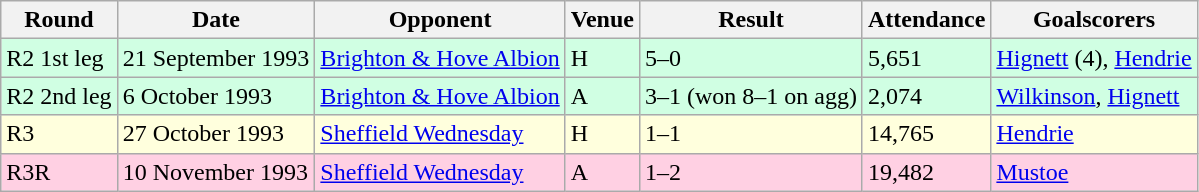<table class="wikitable">
<tr>
<th>Round</th>
<th>Date</th>
<th>Opponent</th>
<th>Venue</th>
<th>Result</th>
<th>Attendance</th>
<th>Goalscorers</th>
</tr>
<tr style="background:#d0ffe3;">
<td>R2 1st leg</td>
<td>21 September 1993</td>
<td><a href='#'>Brighton & Hove Albion</a></td>
<td>H</td>
<td>5–0</td>
<td>5,651</td>
<td><a href='#'>Hignett</a> (4), <a href='#'>Hendrie</a></td>
</tr>
<tr style="background:#d0ffe3;">
<td>R2 2nd leg</td>
<td>6 October 1993</td>
<td><a href='#'>Brighton & Hove Albion</a></td>
<td>A</td>
<td>3–1 (won 8–1 on agg)</td>
<td>2,074</td>
<td><a href='#'>Wilkinson</a>, <a href='#'>Hignett</a></td>
</tr>
<tr style="background:#ffffdd;">
<td>R3</td>
<td>27 October 1993</td>
<td><a href='#'>Sheffield Wednesday</a></td>
<td>H</td>
<td>1–1</td>
<td>14,765</td>
<td><a href='#'>Hendrie</a></td>
</tr>
<tr style="background:#ffd0e3;">
<td>R3R</td>
<td>10 November 1993</td>
<td><a href='#'>Sheffield Wednesday</a></td>
<td>A</td>
<td>1–2</td>
<td>19,482</td>
<td><a href='#'>Mustoe</a></td>
</tr>
</table>
